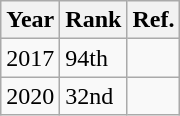<table class="wikitable sortable">
<tr>
<th>Year</th>
<th>Rank</th>
<th>Ref.</th>
</tr>
<tr>
<td>2017</td>
<td>94th</td>
<td></td>
</tr>
<tr>
<td>2020</td>
<td>32nd</td>
<td></td>
</tr>
</table>
